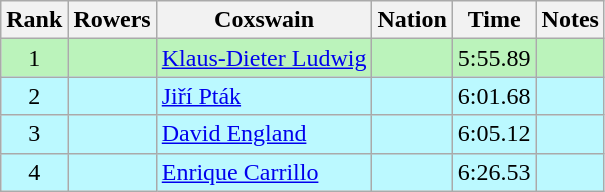<table class="wikitable sortable" style="text-align:center">
<tr>
<th>Rank</th>
<th>Rowers</th>
<th>Coxswain</th>
<th>Nation</th>
<th>Time</th>
<th>Notes</th>
</tr>
<tr bgcolor=bbf3bb>
<td>1</td>
<td></td>
<td align=left><a href='#'>Klaus-Dieter Ludwig</a></td>
<td align=left></td>
<td>5:55.89</td>
<td></td>
</tr>
<tr bgcolor=bbf9ff>
<td>2</td>
<td></td>
<td align=left><a href='#'>Jiří Pták</a></td>
<td align=left></td>
<td>6:01.68</td>
<td></td>
</tr>
<tr bgcolor=bbf9ff>
<td>3</td>
<td></td>
<td align=left><a href='#'>David England</a></td>
<td align=left></td>
<td>6:05.12</td>
<td></td>
</tr>
<tr bgcolor=bbf9ff>
<td>4</td>
<td></td>
<td align=left><a href='#'>Enrique Carrillo</a></td>
<td align=left></td>
<td>6:26.53</td>
<td></td>
</tr>
</table>
